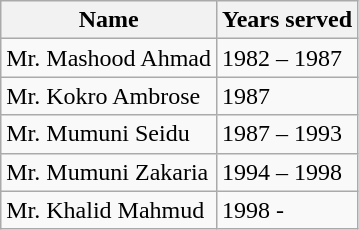<table class="wikitable">
<tr>
<th>Name</th>
<th>Years served</th>
</tr>
<tr>
<td>Mr. Mashood Ahmad</td>
<td>1982 – 1987</td>
</tr>
<tr>
<td>Mr. Kokro Ambrose</td>
<td>1987</td>
</tr>
<tr>
<td>Mr. Mumuni Seidu</td>
<td>1987 – 1993</td>
</tr>
<tr>
<td>Mr. Mumuni Zakaria</td>
<td>1994 – 1998</td>
</tr>
<tr>
<td>Mr. Khalid Mahmud</td>
<td>1998 -</td>
</tr>
</table>
